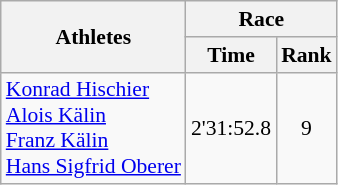<table class="wikitable" border="1" style="font-size:90%">
<tr>
<th rowspan=2>Athletes</th>
<th colspan=2>Race</th>
</tr>
<tr>
<th>Time</th>
<th>Rank</th>
</tr>
<tr>
<td><a href='#'>Konrad Hischier</a><br><a href='#'>Alois Kälin</a><br><a href='#'>Franz Kälin</a><br><a href='#'>Hans Sigfrid Oberer</a></td>
<td align=center>2'31:52.8</td>
<td align=center>9</td>
</tr>
</table>
